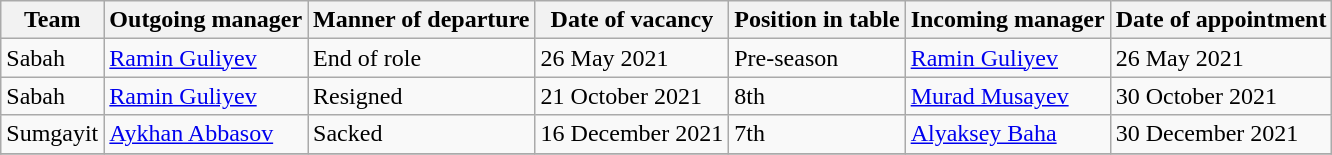<table class="wikitable">
<tr>
<th>Team</th>
<th>Outgoing manager</th>
<th>Manner of departure</th>
<th>Date of vacancy</th>
<th>Position in table</th>
<th>Incoming manager</th>
<th>Date of appointment</th>
</tr>
<tr>
<td>Sabah</td>
<td> <a href='#'>Ramin Guliyev</a> </td>
<td>End of role</td>
<td>26 May 2021</td>
<td>Pre-season</td>
<td> <a href='#'>Ramin Guliyev</a></td>
<td>26 May 2021</td>
</tr>
<tr>
<td>Sabah</td>
<td> <a href='#'>Ramin Guliyev</a></td>
<td>Resigned</td>
<td>21 October 2021</td>
<td>8th</td>
<td> <a href='#'>Murad Musayev</a></td>
<td>30 October 2021</td>
</tr>
<tr>
<td>Sumgayit</td>
<td> <a href='#'>Aykhan Abbasov</a></td>
<td>Sacked</td>
<td>16 December 2021</td>
<td>7th</td>
<td> <a href='#'>Alyaksey Baha</a></td>
<td>30 December 2021</td>
</tr>
<tr>
</tr>
</table>
